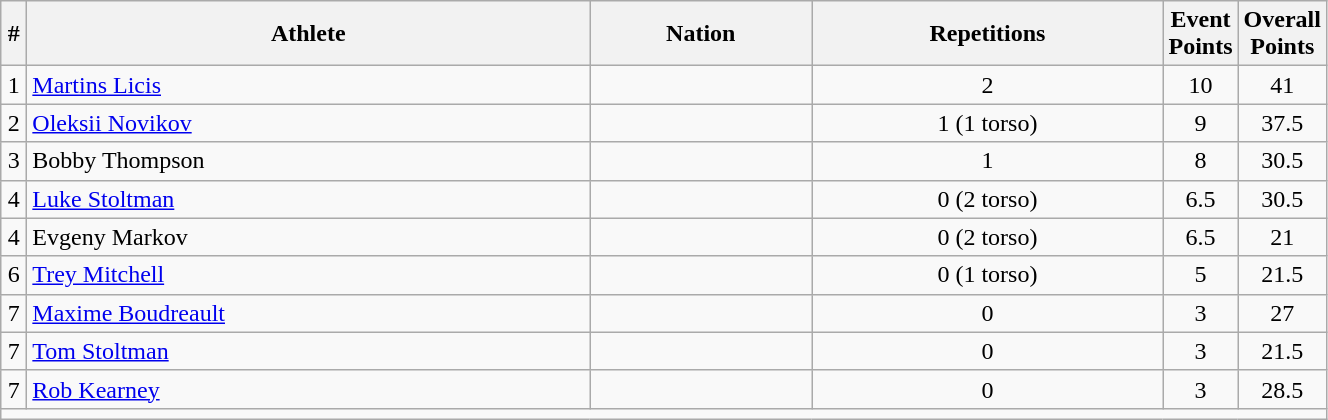<table class="wikitable sortable" style="text-align:center;width: 70%;">
<tr>
<th scope="col" style="width: 10px;">#</th>
<th scope="col">Athlete</th>
<th scope="col">Nation</th>
<th scope="col">Repetitions</th>
<th scope="col" style="width: 10px;">Event Points</th>
<th scope="col" style="width: 10px;">Overall Points</th>
</tr>
<tr>
<td>1</td>
<td align=left><a href='#'>Martins Licis</a></td>
<td align=left></td>
<td>2</td>
<td>10</td>
<td>41</td>
</tr>
<tr>
<td>2</td>
<td align=left><a href='#'>Oleksii Novikov</a></td>
<td align=left></td>
<td>1 (1 torso)</td>
<td>9</td>
<td>37.5</td>
</tr>
<tr>
<td>3</td>
<td align=left>Bobby Thompson</td>
<td align=left></td>
<td>1</td>
<td>8</td>
<td>30.5</td>
</tr>
<tr>
<td>4</td>
<td align=left><a href='#'>Luke Stoltman</a></td>
<td align=left></td>
<td>0 (2 torso)</td>
<td>6.5</td>
<td>30.5</td>
</tr>
<tr>
<td>4</td>
<td align=left>Evgeny Markov</td>
<td align=left></td>
<td>0 (2 torso)</td>
<td>6.5</td>
<td>21</td>
</tr>
<tr>
<td>6</td>
<td align=left><a href='#'>Trey Mitchell</a></td>
<td align=left></td>
<td>0 (1 torso)</td>
<td>5</td>
<td>21.5</td>
</tr>
<tr>
<td>7</td>
<td align=left><a href='#'>Maxime Boudreault</a></td>
<td align=left></td>
<td>0</td>
<td>3</td>
<td>27</td>
</tr>
<tr>
<td>7</td>
<td align=left><a href='#'>Tom Stoltman</a></td>
<td align=left></td>
<td>0</td>
<td>3</td>
<td>21.5</td>
</tr>
<tr>
<td>7</td>
<td align=left><a href='#'>Rob Kearney</a></td>
<td align=left></td>
<td>0</td>
<td>3</td>
<td>28.5</td>
</tr>
<tr class="sortbottom">
<td colspan="6"></td>
</tr>
</table>
